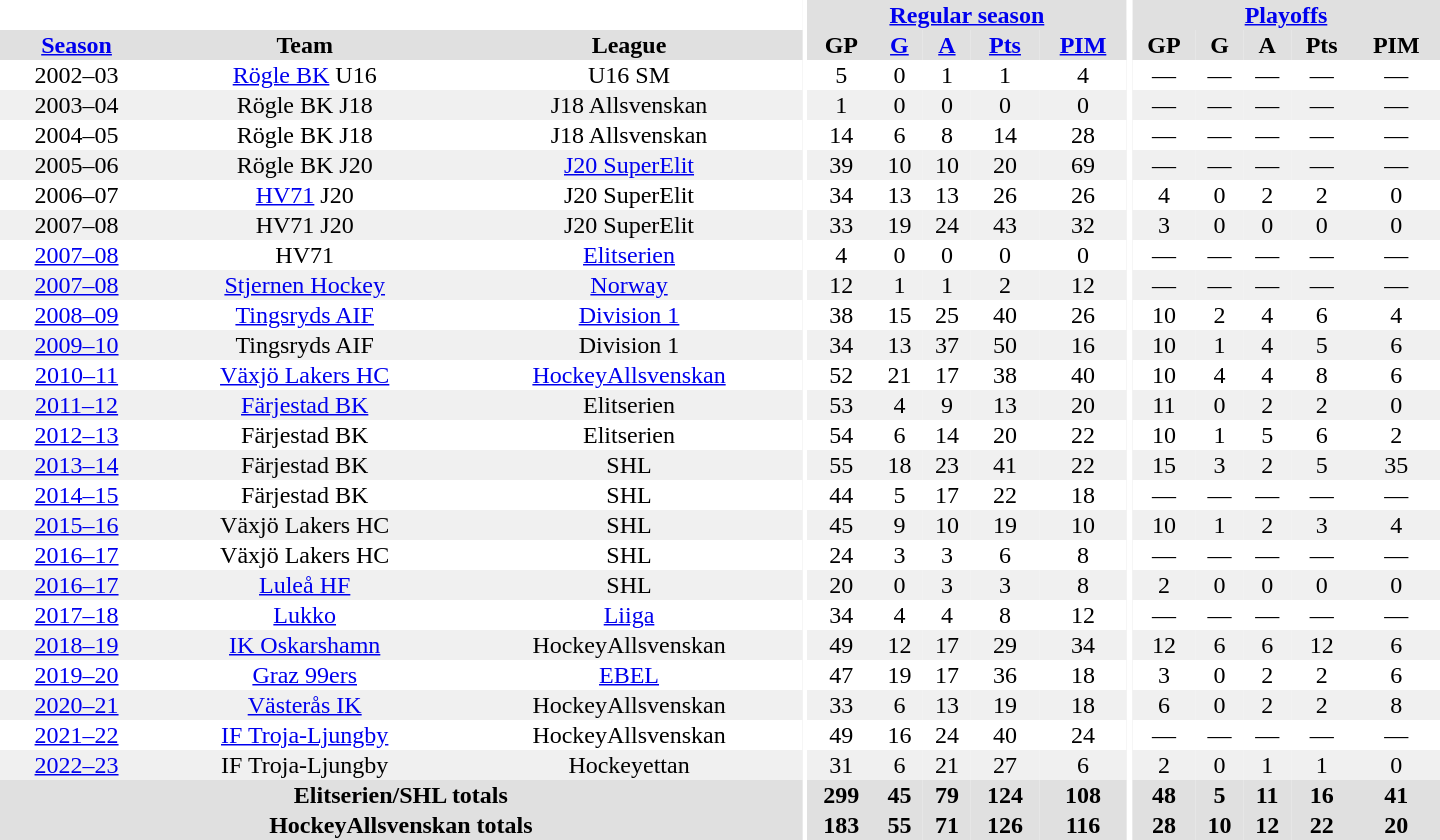<table border="0" cellpadding="1" cellspacing="0" style="text-align:center; width:60em">
<tr bgcolor="#e0e0e0">
<th colspan="3" bgcolor="#ffffff"></th>
<th rowspan="99" bgcolor="#ffffff"></th>
<th colspan="5"><a href='#'>Regular season</a></th>
<th rowspan="99" bgcolor="#ffffff"></th>
<th colspan="5"><a href='#'>Playoffs</a></th>
</tr>
<tr bgcolor="#e0e0e0">
<th><a href='#'>Season</a></th>
<th>Team</th>
<th>League</th>
<th>GP</th>
<th><a href='#'>G</a></th>
<th><a href='#'>A</a></th>
<th><a href='#'>Pts</a></th>
<th><a href='#'>PIM</a></th>
<th>GP</th>
<th>G</th>
<th>A</th>
<th>Pts</th>
<th>PIM</th>
</tr>
<tr>
<td>2002–03</td>
<td><a href='#'>Rögle BK</a> U16</td>
<td>U16 SM</td>
<td>5</td>
<td>0</td>
<td>1</td>
<td>1</td>
<td>4</td>
<td>—</td>
<td>—</td>
<td>—</td>
<td>—</td>
<td>—</td>
</tr>
<tr bgcolor="#f0f0f0">
<td>2003–04</td>
<td>Rögle BK J18</td>
<td>J18 Allsvenskan</td>
<td>1</td>
<td>0</td>
<td>0</td>
<td>0</td>
<td>0</td>
<td>—</td>
<td>—</td>
<td>—</td>
<td>—</td>
<td>—</td>
</tr>
<tr>
<td>2004–05</td>
<td>Rögle BK J18</td>
<td>J18 Allsvenskan</td>
<td>14</td>
<td>6</td>
<td>8</td>
<td>14</td>
<td>28</td>
<td>—</td>
<td>—</td>
<td>—</td>
<td>—</td>
<td>—</td>
</tr>
<tr bgcolor="#f0f0f0">
<td>2005–06</td>
<td>Rögle BK J20</td>
<td><a href='#'>J20 SuperElit</a></td>
<td>39</td>
<td>10</td>
<td>10</td>
<td>20</td>
<td>69</td>
<td>—</td>
<td>—</td>
<td>—</td>
<td>—</td>
<td>—</td>
</tr>
<tr>
<td>2006–07</td>
<td><a href='#'>HV71</a> J20</td>
<td>J20 SuperElit</td>
<td>34</td>
<td>13</td>
<td>13</td>
<td>26</td>
<td>26</td>
<td>4</td>
<td>0</td>
<td>2</td>
<td>2</td>
<td>0</td>
</tr>
<tr bgcolor="#f0f0f0">
<td>2007–08</td>
<td>HV71 J20</td>
<td>J20 SuperElit</td>
<td>33</td>
<td>19</td>
<td>24</td>
<td>43</td>
<td>32</td>
<td>3</td>
<td>0</td>
<td>0</td>
<td>0</td>
<td>0</td>
</tr>
<tr>
<td><a href='#'>2007–08</a></td>
<td>HV71</td>
<td><a href='#'>Elitserien</a></td>
<td>4</td>
<td>0</td>
<td>0</td>
<td>0</td>
<td>0</td>
<td>—</td>
<td>—</td>
<td>—</td>
<td>—</td>
<td>—</td>
</tr>
<tr bgcolor="#f0f0f0">
<td><a href='#'>2007–08</a></td>
<td><a href='#'>Stjernen Hockey</a></td>
<td><a href='#'>Norway</a></td>
<td>12</td>
<td>1</td>
<td>1</td>
<td>2</td>
<td>12</td>
<td>—</td>
<td>—</td>
<td>—</td>
<td>—</td>
<td>—</td>
</tr>
<tr>
<td><a href='#'>2008–09</a></td>
<td><a href='#'>Tingsryds AIF</a></td>
<td><a href='#'>Division 1</a></td>
<td>38</td>
<td>15</td>
<td>25</td>
<td>40</td>
<td>26</td>
<td>10</td>
<td>2</td>
<td>4</td>
<td>6</td>
<td>4</td>
</tr>
<tr bgcolor="#f0f0f0">
<td><a href='#'>2009–10</a></td>
<td>Tingsryds AIF</td>
<td>Division 1</td>
<td>34</td>
<td>13</td>
<td>37</td>
<td>50</td>
<td>16</td>
<td>10</td>
<td>1</td>
<td>4</td>
<td>5</td>
<td>6</td>
</tr>
<tr>
<td><a href='#'>2010–11</a></td>
<td><a href='#'>Växjö Lakers HC</a></td>
<td><a href='#'>HockeyAllsvenskan</a></td>
<td>52</td>
<td>21</td>
<td>17</td>
<td>38</td>
<td>40</td>
<td>10</td>
<td>4</td>
<td>4</td>
<td>8</td>
<td>6</td>
</tr>
<tr bgcolor="#f0f0f0">
<td><a href='#'>2011–12</a></td>
<td><a href='#'>Färjestad BK</a></td>
<td>Elitserien</td>
<td>53</td>
<td>4</td>
<td>9</td>
<td>13</td>
<td>20</td>
<td>11</td>
<td>0</td>
<td>2</td>
<td>2</td>
<td>0</td>
</tr>
<tr>
<td><a href='#'>2012–13</a></td>
<td>Färjestad BK</td>
<td>Elitserien</td>
<td>54</td>
<td>6</td>
<td>14</td>
<td>20</td>
<td>22</td>
<td>10</td>
<td>1</td>
<td>5</td>
<td>6</td>
<td>2</td>
</tr>
<tr bgcolor="#f0f0f0">
<td><a href='#'>2013–14</a></td>
<td>Färjestad BK</td>
<td>SHL</td>
<td>55</td>
<td>18</td>
<td>23</td>
<td>41</td>
<td>22</td>
<td>15</td>
<td>3</td>
<td>2</td>
<td>5</td>
<td>35</td>
</tr>
<tr>
<td><a href='#'>2014–15</a></td>
<td>Färjestad BK</td>
<td>SHL</td>
<td>44</td>
<td>5</td>
<td>17</td>
<td>22</td>
<td>18</td>
<td>—</td>
<td>—</td>
<td>—</td>
<td>—</td>
<td>—</td>
</tr>
<tr bgcolor="#f0f0f0">
<td><a href='#'>2015–16</a></td>
<td>Växjö Lakers HC</td>
<td>SHL</td>
<td>45</td>
<td>9</td>
<td>10</td>
<td>19</td>
<td>10</td>
<td>10</td>
<td>1</td>
<td>2</td>
<td>3</td>
<td>4</td>
</tr>
<tr>
<td><a href='#'>2016–17</a></td>
<td>Växjö Lakers HC</td>
<td>SHL</td>
<td>24</td>
<td>3</td>
<td>3</td>
<td>6</td>
<td>8</td>
<td>—</td>
<td>—</td>
<td>—</td>
<td>—</td>
<td>—</td>
</tr>
<tr bgcolor="#f0f0f0">
<td><a href='#'>2016–17</a></td>
<td><a href='#'>Luleå HF</a></td>
<td>SHL</td>
<td>20</td>
<td>0</td>
<td>3</td>
<td>3</td>
<td>8</td>
<td>2</td>
<td>0</td>
<td>0</td>
<td>0</td>
<td>0</td>
</tr>
<tr>
<td><a href='#'>2017–18</a></td>
<td><a href='#'>Lukko</a></td>
<td><a href='#'>Liiga</a></td>
<td>34</td>
<td>4</td>
<td>4</td>
<td>8</td>
<td>12</td>
<td>—</td>
<td>—</td>
<td>—</td>
<td>—</td>
<td>—</td>
</tr>
<tr bgcolor="#f0f0f0">
<td><a href='#'>2018–19</a></td>
<td><a href='#'>IK Oskarshamn</a></td>
<td>HockeyAllsvenskan</td>
<td>49</td>
<td>12</td>
<td>17</td>
<td>29</td>
<td>34</td>
<td>12</td>
<td>6</td>
<td>6</td>
<td>12</td>
<td>6</td>
</tr>
<tr>
<td><a href='#'>2019–20</a></td>
<td><a href='#'>Graz 99ers</a></td>
<td><a href='#'>EBEL</a></td>
<td>47</td>
<td>19</td>
<td>17</td>
<td>36</td>
<td>18</td>
<td>3</td>
<td>0</td>
<td>2</td>
<td>2</td>
<td>6</td>
</tr>
<tr bgcolor="#f0f0f0">
<td><a href='#'>2020–21</a></td>
<td><a href='#'>Västerås IK</a></td>
<td>HockeyAllsvenskan</td>
<td>33</td>
<td>6</td>
<td>13</td>
<td>19</td>
<td>18</td>
<td>6</td>
<td>0</td>
<td>2</td>
<td>2</td>
<td>8</td>
</tr>
<tr>
<td><a href='#'>2021–22</a></td>
<td><a href='#'>IF Troja-Ljungby</a></td>
<td>HockeyAllsvenskan</td>
<td>49</td>
<td>16</td>
<td>24</td>
<td>40</td>
<td>24</td>
<td>—</td>
<td>—</td>
<td>—</td>
<td>—</td>
<td>—</td>
</tr>
<tr bgcolor="#f0f0f0">
<td><a href='#'>2022–23</a></td>
<td>IF Troja-Ljungby</td>
<td>Hockeyettan</td>
<td>31</td>
<td>6</td>
<td>21</td>
<td>27</td>
<td>6</td>
<td>2</td>
<td>0</td>
<td>1</td>
<td>1</td>
<td>0</td>
</tr>
<tr>
</tr>
<tr ALIGN="center" bgcolor="#e0e0e0">
<th colspan="3">Elitserien/SHL totals</th>
<th ALIGN="center">299</th>
<th ALIGN="center">45</th>
<th ALIGN="center">79</th>
<th ALIGN="center">124</th>
<th ALIGN="center">108</th>
<th ALIGN="center">48</th>
<th ALIGN="center">5</th>
<th ALIGN="center">11</th>
<th ALIGN="center">16</th>
<th ALIGN="center">41</th>
</tr>
<tr>
</tr>
<tr ALIGN="center" bgcolor="#e0e0e0">
<th colspan="3">HockeyAllsvenskan totals</th>
<th ALIGN="center">183</th>
<th ALIGN="center">55</th>
<th ALIGN="center">71</th>
<th ALIGN="center">126</th>
<th ALIGN="center">116</th>
<th ALIGN="center">28</th>
<th ALIGN="center">10</th>
<th ALIGN="center">12</th>
<th ALIGN="center">22</th>
<th ALIGN="center">20</th>
</tr>
</table>
